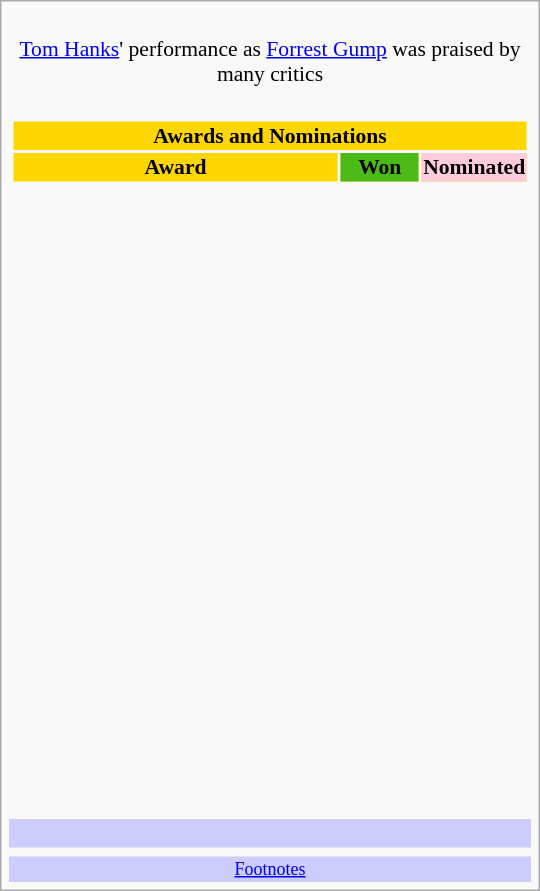<table class="infobox" style="width: 25em; text-align: left; font-size: 90%; vertical-align: middle;">
<tr>
<td colspan="3" style="text-align:center;"><br><a href='#'>Tom Hanks</a>' performance as <a href='#'>Forrest Gump</a> was praised by many critics</td>
</tr>
<tr>
<td colspan=3><br><table class="collapsible collapsed" style="width:100%;">
<tr>
<th colspan="3" style="background:gold; text-align:center;">Awards and Nominations</th>
</tr>
<tr style="background:gold; text-align:center;">
<td><strong>Award</strong></td>
<td style="background:#4cbb17; text-size:0.9em; width:50px;"><strong>Won</strong></td>
<td style="background:#fcd; text-size:0.9em; width:50px;"><strong>Nominated</strong></td>
</tr>
<tr>
<td style="text-align:center;"><br></td>
<td></td>
<td></td>
</tr>
<tr>
<td style="text-align:center;"><br></td>
<td></td>
<td></td>
</tr>
<tr>
<td style="text-align:center;"><br></td>
<td></td>
<td></td>
</tr>
<tr>
<td style="text-align:center;"><br></td>
<td></td>
<td></td>
</tr>
<tr>
<td style="text-align:center;"><br></td>
<td></td>
<td></td>
</tr>
<tr>
<td style="text-align:center;"><br></td>
<td></td>
<td></td>
</tr>
<tr>
<td style="text-align:center;"><br></td>
<td></td>
<td></td>
</tr>
<tr>
<td style="text-align:center;"><br></td>
<td></td>
<td></td>
</tr>
<tr>
<td style="text-align:center;"><br></td>
<td></td>
<td></td>
</tr>
<tr>
<td style="text-align:center;"><br></td>
<td></td>
<td></td>
</tr>
<tr>
<td style="text-align:center;"><br></td>
<td></td>
<td></td>
</tr>
<tr>
<td style="text-align:center;"><br></td>
<td></td>
<td></td>
</tr>
<tr>
<td style="text-align:center;"><br></td>
<td></td>
<td></td>
</tr>
<tr>
<td style="text-align:center;"><br></td>
<td></td>
<td></td>
</tr>
<tr>
<td style="text-align:center;"><br></td>
<td></td>
<td></td>
</tr>
<tr>
<td style="text-align:center;"><br></td>
<td></td>
<td></td>
</tr>
<tr>
<td style="text-align:center;"><br></td>
<td></td>
<td></td>
</tr>
<tr>
<td style="text-align:center;"><br></td>
<td></td>
<td></td>
</tr>
<tr>
<td style="text-align:center;"><br></td>
<td></td>
<td></td>
</tr>
<tr>
<td style="text-align:center;"><br></td>
<td></td>
<td></td>
</tr>
</table>
</td>
</tr>
<tr style="background:#ccf;">
<td style="text-align:center;" colspan="3"><br></td>
</tr>
<tr>
<td></td>
<td></td>
<td></td>
</tr>
<tr style="background:#ccf;">
<td colspan="3" style="font-size: smaller; text-align:center;"><a href='#'>Footnotes</a></td>
</tr>
</table>
